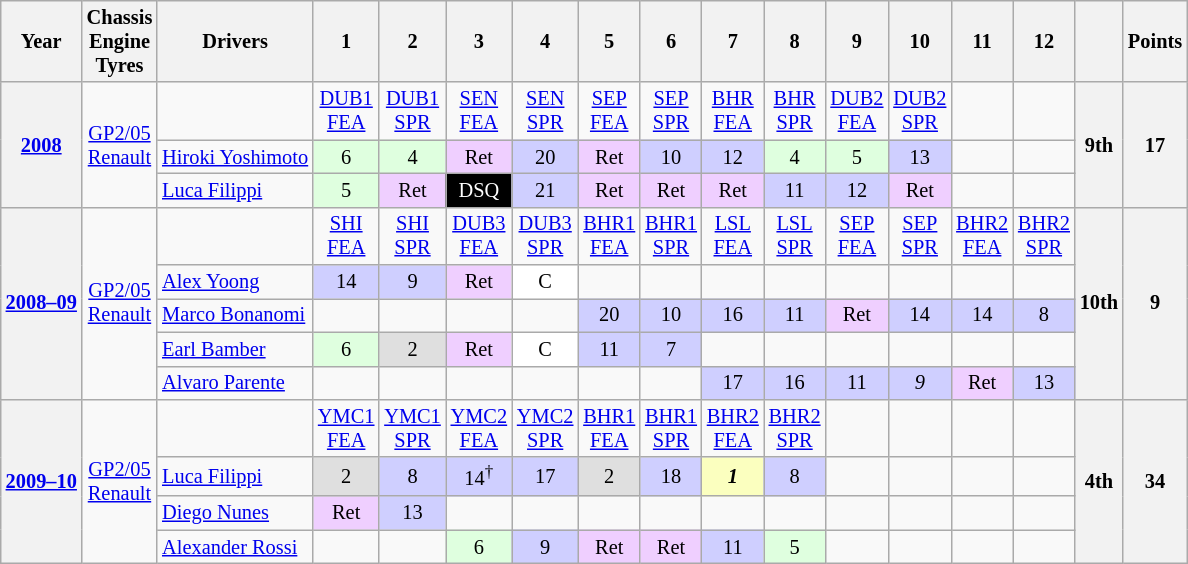<table class="wikitable" style="text-align:center; font-size:85%;">
<tr>
<th>Year</th>
<th>Chassis<br>Engine<br>Tyres</th>
<th>Drivers</th>
<th>1</th>
<th>2</th>
<th>3</th>
<th>4</th>
<th>5</th>
<th>6</th>
<th>7</th>
<th>8</th>
<th>9</th>
<th>10</th>
<th>11</th>
<th>12</th>
<th></th>
<th>Points</th>
</tr>
<tr>
<th rowspan=3><a href='#'>2008</a></th>
<td rowspan=3><a href='#'>GP2/05</a><br><a href='#'>Renault</a><br></td>
<td></td>
<td><a href='#'>DUB1<br>FEA</a></td>
<td><a href='#'>DUB1<br>SPR</a></td>
<td><a href='#'>SEN<br>FEA</a></td>
<td><a href='#'>SEN<br>SPR</a></td>
<td><a href='#'>SEP<br>FEA</a></td>
<td><a href='#'>SEP<br>SPR</a></td>
<td><a href='#'>BHR<br>FEA</a></td>
<td><a href='#'>BHR<br>SPR</a></td>
<td><a href='#'>DUB2<br>FEA</a></td>
<td><a href='#'>DUB2<br>SPR</a></td>
<td></td>
<td></td>
<th rowspan=3>9th</th>
<th rowspan=3>17</th>
</tr>
<tr>
<td align=left> <a href='#'>Hiroki Yoshimoto</a></td>
<td bgcolor="#DFFFDF">6</td>
<td bgcolor="#DFFFDF">4</td>
<td bgcolor="#EFCFFF">Ret</td>
<td bgcolor="#CFCFFF">20</td>
<td bgcolor="#EFCFFF">Ret</td>
<td bgcolor="#CFCFFF">10</td>
<td bgcolor="#CFCFFF">12</td>
<td bgcolor="#DFFFDF">4</td>
<td bgcolor="#DFFFDF">5</td>
<td bgcolor="#CFCFFF">13</td>
<td></td>
<td></td>
</tr>
<tr>
<td align=left> <a href='#'>Luca Filippi</a></td>
<td bgcolor="#DFFFDF">5</td>
<td bgcolor="#EFCFFF">Ret</td>
<td style="background:#000000; color:white">DSQ</td>
<td bgcolor="#CFCFFF">21</td>
<td bgcolor="#EFCFFF">Ret</td>
<td bgcolor="#EFCFFF">Ret</td>
<td bgcolor="#EFCFFF">Ret</td>
<td bgcolor="#CFCFFF">11</td>
<td bgcolor="#CFCFFF">12</td>
<td bgcolor="#EFCFFF">Ret</td>
<td></td>
<td></td>
</tr>
<tr>
<th rowspan=5><a href='#'>2008–09</a></th>
<td rowspan=5><a href='#'>GP2/05</a><br><a href='#'>Renault</a><br></td>
<td></td>
<td><a href='#'>SHI<br>FEA</a></td>
<td><a href='#'>SHI<br>SPR</a></td>
<td><a href='#'>DUB3<br>FEA</a></td>
<td><a href='#'>DUB3<br>SPR</a></td>
<td><a href='#'>BHR1<br>FEA</a></td>
<td><a href='#'>BHR1<br>SPR</a></td>
<td><a href='#'>LSL<br>FEA</a></td>
<td><a href='#'>LSL<br>SPR</a></td>
<td><a href='#'>SEP<br>FEA</a></td>
<td><a href='#'>SEP<br>SPR</a></td>
<td><a href='#'>BHR2<br>FEA</a></td>
<td><a href='#'>BHR2<br>SPR</a></td>
<th rowspan=5>10th</th>
<th rowspan=5>9</th>
</tr>
<tr>
<td align=left> <a href='#'>Alex Yoong</a></td>
<td bgcolor="#CFCFFF">14</td>
<td bgcolor="#CFCFFF">9</td>
<td bgcolor="#EFCFFF">Ret</td>
<td bgcolor="#FFFFFF">C</td>
<td></td>
<td></td>
<td></td>
<td></td>
<td></td>
<td></td>
<td></td>
<td></td>
</tr>
<tr>
<td align=left> <a href='#'>Marco Bonanomi</a></td>
<td></td>
<td></td>
<td></td>
<td></td>
<td bgcolor="#CFCFFF">20</td>
<td bgcolor="#CFCFFF">10</td>
<td bgcolor="#CFCFFF">16</td>
<td bgcolor="#CFCFFF">11</td>
<td bgcolor="#EFCFFF">Ret</td>
<td bgcolor="#CFCFFF">14</td>
<td bgcolor="#CFCFFF">14</td>
<td bgcolor="#CFCFFF">8</td>
</tr>
<tr>
<td align=left> <a href='#'>Earl Bamber</a></td>
<td bgcolor="#DFFFDF">6</td>
<td bgcolor="#DFDFDF">2</td>
<td bgcolor="#EFCFFF">Ret</td>
<td bgcolor="#FFFFFF">C</td>
<td bgcolor="#CFCFFF">11</td>
<td bgcolor="#CFCFFF">7</td>
<td></td>
<td></td>
<td></td>
<td></td>
<td></td>
<td></td>
</tr>
<tr>
<td align=left> <a href='#'>Alvaro Parente</a></td>
<td></td>
<td></td>
<td></td>
<td></td>
<td></td>
<td></td>
<td bgcolor="#CFCFFF">17</td>
<td bgcolor="#CFCFFF">16</td>
<td bgcolor="#CFCFFF">11</td>
<td bgcolor="#CFCFFF"><em>9</em></td>
<td bgcolor="#EFCFFF">Ret</td>
<td bgcolor="#CFCFFF">13</td>
</tr>
<tr>
<th rowspan=4><a href='#'>2009–10</a></th>
<td rowspan=4><a href='#'>GP2/05</a><br><a href='#'>Renault</a><br></td>
<td></td>
<td><a href='#'>YMC1<br>FEA</a></td>
<td><a href='#'>YMC1<br>SPR</a></td>
<td><a href='#'>YMC2<br>FEA</a></td>
<td><a href='#'>YMC2<br>SPR</a></td>
<td><a href='#'>BHR1<br>FEA</a></td>
<td><a href='#'>BHR1<br>SPR</a></td>
<td><a href='#'>BHR2<br>FEA</a></td>
<td><a href='#'>BHR2<br>SPR</a></td>
<td></td>
<td></td>
<td></td>
<td></td>
<th rowspan=4>4th</th>
<th rowspan=4>34</th>
</tr>
<tr>
<td align=left> <a href='#'>Luca Filippi</a></td>
<td bgcolor="#DFDFDF">2</td>
<td bgcolor="#CFCFFF">8</td>
<td bgcolor="#CFCFFF">14<sup>†</sup></td>
<td bgcolor="#CFCFFF">17</td>
<td bgcolor="#DFDFDF">2</td>
<td bgcolor="#CFCFFF">18</td>
<td bgcolor="#FBFFBF"><strong><em>1</em></strong></td>
<td bgcolor="#CFCFFF">8</td>
<td></td>
<td></td>
<td></td>
<td></td>
</tr>
<tr>
<td align=left> <a href='#'>Diego Nunes</a></td>
<td bgcolor="#EFCFFF">Ret</td>
<td bgcolor="#CFCFFF">13</td>
<td></td>
<td></td>
<td></td>
<td></td>
<td></td>
<td></td>
<td></td>
<td></td>
<td></td>
<td></td>
</tr>
<tr>
<td align=left> <a href='#'>Alexander Rossi</a></td>
<td></td>
<td></td>
<td bgcolor="#DFFFDF">6</td>
<td bgcolor="#CFCFFF">9</td>
<td bgcolor="#EFCFFF">Ret</td>
<td bgcolor="#EFCFFF">Ret</td>
<td bgcolor="#CFCFFF">11</td>
<td bgcolor="#DFFFDF">5</td>
<td></td>
<td></td>
<td></td>
<td></td>
</tr>
</table>
